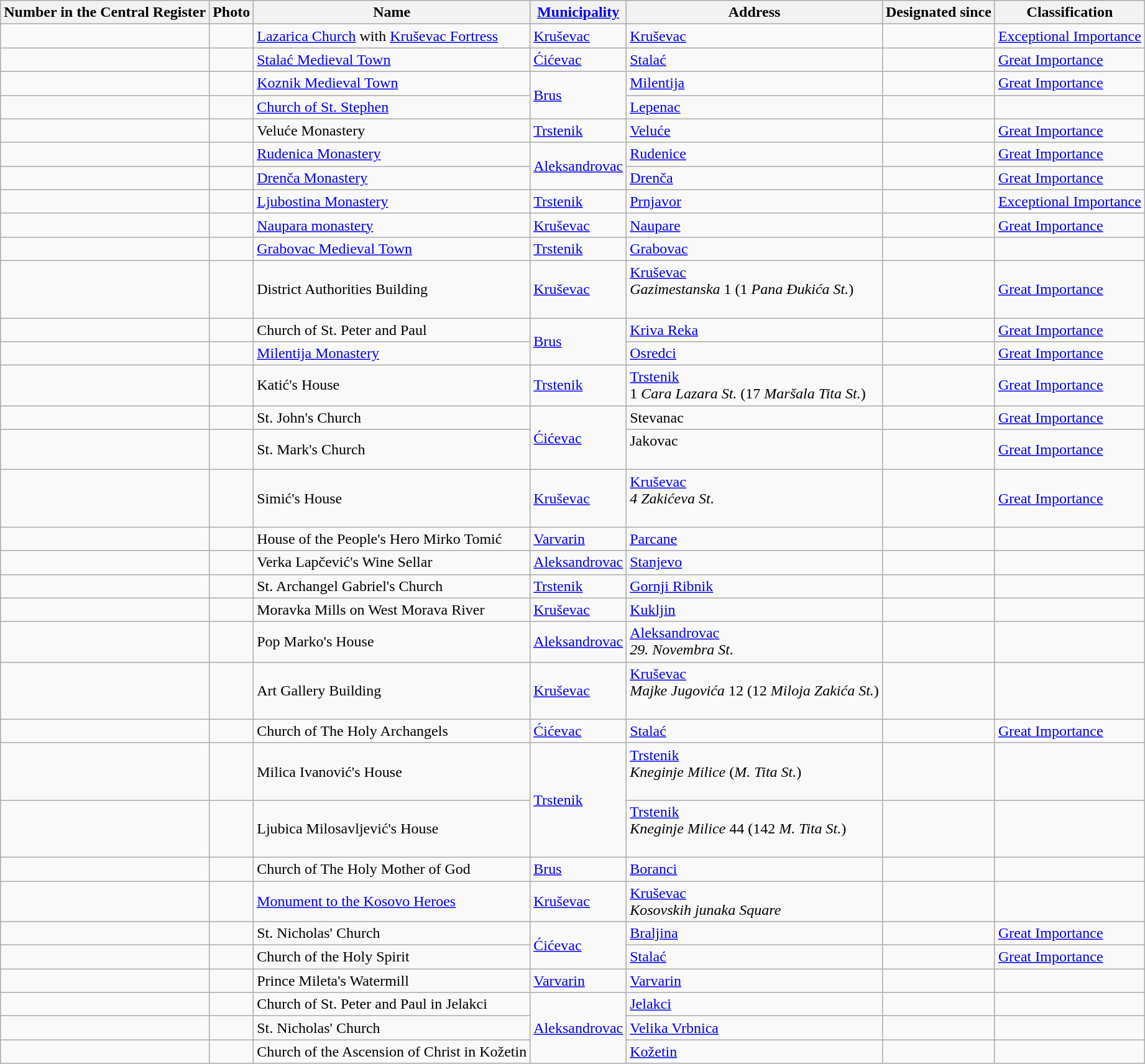<table class="wikitable sortable">
<tr>
<th>Number in the Central Register</th>
<th>Photo</th>
<th>Name</th>
<th><a href='#'>Municipality</a></th>
<th>Address</th>
<th>Designated since</th>
<th>Classification</th>
</tr>
<tr>
<td></td>
<td></td>
<td><a href='#'>Lazarica Church</a> with <a href='#'>Kruševac Fortress</a></td>
<td><a href='#'>Kruševac</a></td>
<td><a href='#'>Kruševac</a><br></td>
<td align="left"></td>
<td><a href='#'>Exceptional Importance</a></td>
</tr>
<tr>
<td></td>
<td></td>
<td><a href='#'>Stalać Medieval Town</a></td>
<td><a href='#'>Ćićevac</a></td>
<td><a href='#'>Stalać</a><br></td>
<td align="left"></td>
<td><a href='#'>Great Importance</a></td>
</tr>
<tr>
<td></td>
<td></td>
<td><a href='#'>Koznik Medieval Town</a></td>
<td rowspan="2"><a href='#'>Brus</a></td>
<td><a href='#'>Milentija</a><br></td>
<td align="left"></td>
<td><a href='#'>Great Importance</a></td>
</tr>
<tr>
<td></td>
<td></td>
<td><a href='#'>Church of St. Stephen</a></td>
<td><a href='#'>Lepenac</a><br></td>
<td align="left"></td>
<td></td>
</tr>
<tr>
<td></td>
<td></td>
<td>Veluće Monastery</td>
<td><a href='#'>Trstenik</a></td>
<td><a href='#'>Veluće</a><br></td>
<td align="left"></td>
<td><a href='#'>Great Importance</a></td>
</tr>
<tr>
<td></td>
<td></td>
<td><a href='#'>Rudenica Monastery</a></td>
<td rowspan="2"><a href='#'>Aleksandrovac</a></td>
<td><a href='#'>Rudenice</a><br></td>
<td align="left"></td>
<td><a href='#'>Great Importance</a></td>
</tr>
<tr>
<td></td>
<td></td>
<td><a href='#'>Drenča Monastery</a></td>
<td><a href='#'>Drenča</a><br></td>
<td align="left"></td>
<td><a href='#'>Great Importance</a></td>
</tr>
<tr>
<td></td>
<td></td>
<td><a href='#'>Ljubostina Monastery</a></td>
<td><a href='#'>Trstenik</a></td>
<td><a href='#'>Prnjavor</a><br></td>
<td align="left"></td>
<td><a href='#'>Exceptional Importance</a></td>
</tr>
<tr>
<td></td>
<td></td>
<td><a href='#'>Naupara monastery</a></td>
<td><a href='#'>Kruševac</a></td>
<td><a href='#'>Naupare</a><br></td>
<td align="left"></td>
<td><a href='#'>Great Importance</a></td>
</tr>
<tr>
<td></td>
<td></td>
<td><a href='#'>Grabovac Medieval Town</a></td>
<td><a href='#'>Trstenik</a></td>
<td><a href='#'>Grabovac</a><br></td>
<td align="left"></td>
<td></td>
</tr>
<tr>
<td></td>
<td></td>
<td>District Authorities Building</td>
<td><a href='#'>Kruševac</a></td>
<td><a href='#'>Kruševac</a><br><em>Gazimestanska</em> 1 (1 <em>Pana Đukića St.</em>)<br><br></td>
<td align="left"></td>
<td><a href='#'>Great Importance</a></td>
</tr>
<tr>
<td></td>
<td></td>
<td>Church of St. Peter and Paul</td>
<td rowspan="2"><a href='#'>Brus</a></td>
<td><a href='#'>Kriva Reka</a><br></td>
<td align="left"></td>
<td><a href='#'>Great Importance</a></td>
</tr>
<tr>
<td></td>
<td></td>
<td><a href='#'>Milentija Monastery</a></td>
<td><a href='#'>Osredci</a><br></td>
<td align="left"></td>
<td><a href='#'>Great Importance</a></td>
</tr>
<tr>
<td></td>
<td></td>
<td>Katić's House</td>
<td><a href='#'>Trstenik</a></td>
<td><a href='#'>Trstenik</a><br>1 <em>Cara Lazara St.</em> (17 <em>Maršala Tita St.</em>)<br></td>
<td align="left"></td>
<td><a href='#'>Great Importance</a></td>
</tr>
<tr>
<td></td>
<td></td>
<td>St. John's Church</td>
<td rowspan="2"><a href='#'>Ćićevac</a></td>
<td>Stevanac<br></td>
<td align="left"></td>
<td><a href='#'>Great Importance</a></td>
</tr>
<tr>
<td></td>
<td></td>
<td>St. Mark's Church</td>
<td>Jakovac<br><br></td>
<td align="left"></td>
<td><a href='#'>Great Importance</a></td>
</tr>
<tr>
<td></td>
<td></td>
<td>Simić's House</td>
<td><a href='#'>Kruševac</a></td>
<td><a href='#'>Kruševac</a><br><em>4 Zakićeva St</em>.<br><br></td>
<td align="left"></td>
<td><a href='#'>Great Importance</a></td>
</tr>
<tr>
<td></td>
<td></td>
<td>House of the People's Hero Mirko Tomić</td>
<td><a href='#'>Varvarin</a></td>
<td><a href='#'>Parcane</a><br></td>
<td align="left"></td>
<td></td>
</tr>
<tr>
<td></td>
<td></td>
<td>Verka Lapčević's Wine Sellar</td>
<td><a href='#'>Aleksandrovac</a></td>
<td><a href='#'>Stanjevo</a><br></td>
<td align="left"></td>
<td></td>
</tr>
<tr>
<td></td>
<td></td>
<td>St. Archangel Gabriel's Church</td>
<td><a href='#'>Trstenik</a></td>
<td><a href='#'>Gornji Ribnik</a><br></td>
<td align="left"></td>
<td></td>
</tr>
<tr>
<td></td>
<td></td>
<td>Moravka Mills on West Morava River</td>
<td><a href='#'>Kruševac</a></td>
<td><a href='#'>Kukljin</a><br></td>
<td align="left"></td>
<td></td>
</tr>
<tr>
<td></td>
<td></td>
<td>Pop Marko's House</td>
<td><a href='#'>Aleksandrovac</a></td>
<td><a href='#'>Aleksandrovac</a><br><em>29. Novembra St.</em><br></td>
<td align="left"></td>
<td></td>
</tr>
<tr>
<td></td>
<td></td>
<td>Art Gallery Building</td>
<td><a href='#'>Kruševac</a></td>
<td><a href='#'>Kruševac</a><br><em>Majke Jugovića</em> 12 (12 <em>Miloja Zakića St.</em>)<br><br></td>
<td align="left"></td>
<td></td>
</tr>
<tr>
<td></td>
<td></td>
<td>Church of The Holy Archangels</td>
<td><a href='#'>Ćićevac</a></td>
<td><a href='#'>Stalać</a><br></td>
<td align="left"></td>
<td><a href='#'>Great Importance</a></td>
</tr>
<tr>
<td></td>
<td></td>
<td>Milica Ivanović's House</td>
<td rowspan="2"><a href='#'>Trstenik</a></td>
<td><a href='#'>Trstenik</a><br><em>Kneginje Milice</em> (<em>M. Tita St.</em>)<br><br></td>
<td align="left"></td>
<td></td>
</tr>
<tr>
<td></td>
<td></td>
<td>Ljubica Milosavljević's House</td>
<td><a href='#'>Trstenik</a><br><em>Kneginje Milice</em> 44 (142 <em>M. Tita St.</em>)<br><br></td>
<td align="left"></td>
<td></td>
</tr>
<tr>
<td></td>
<td></td>
<td>Church of The Holy Mother of God</td>
<td><a href='#'>Brus</a></td>
<td><a href='#'>Boranci</a><br></td>
<td align="left"></td>
<td></td>
</tr>
<tr>
<td></td>
<td></td>
<td><a href='#'>Monument to the Kosovo Heroes</a></td>
<td><a href='#'>Kruševac</a></td>
<td><a href='#'>Kruševac</a><br><em>Kosovskih junaka Square</em><br></td>
<td align="left"></td>
<td></td>
</tr>
<tr>
<td></td>
<td></td>
<td>St. Nicholas' Church</td>
<td rowspan="2"><a href='#'>Ćićevac</a></td>
<td><a href='#'>Braljina</a><br></td>
<td align="left"></td>
<td><a href='#'>Great Importance</a></td>
</tr>
<tr>
<td></td>
<td></td>
<td>Church of the Holy Spirit</td>
<td><a href='#'>Stalać</a><br></td>
<td align="left"></td>
<td><a href='#'>Great Importance</a></td>
</tr>
<tr>
<td></td>
<td></td>
<td>Prince Mileta's Watermill</td>
<td><a href='#'>Varvarin</a></td>
<td><a href='#'>Varvarin</a><br></td>
<td align="left"></td>
<td></td>
</tr>
<tr>
<td></td>
<td></td>
<td>Church of St. Peter and Paul in Jelakci</td>
<td rowspan="3"><a href='#'>Aleksandrovac</a></td>
<td><a href='#'>Jelakci</a><br></td>
<td align="left"></td>
<td></td>
</tr>
<tr>
<td></td>
<td></td>
<td>St. Nicholas' Church</td>
<td><a href='#'>Velika Vrbnica</a><br></td>
<td align="left"></td>
<td></td>
</tr>
<tr>
<td></td>
<td></td>
<td>Church of the Ascension of Christ in Kožetin</td>
<td><a href='#'>Kožetin</a><br></td>
<td align="left"></td>
<td></td>
</tr>
</table>
